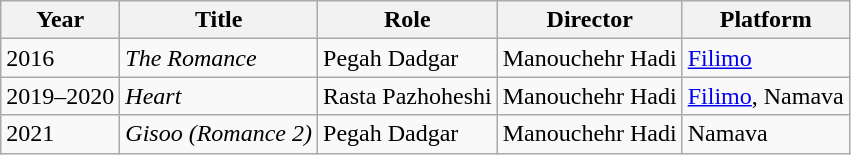<table class="wikitable sortable">
<tr>
<th>Year</th>
<th>Title</th>
<th>Role</th>
<th>Director</th>
<th>Platform</th>
</tr>
<tr>
<td>2016</td>
<td><em>The Romance</em></td>
<td>Pegah Dadgar</td>
<td>Manouchehr Hadi</td>
<td><a href='#'>Filimo</a></td>
</tr>
<tr>
<td>2019–2020</td>
<td><em>Heart</em></td>
<td>Rasta Pazhoheshi</td>
<td>Manouchehr Hadi</td>
<td><a href='#'>Filimo</a>, Namava</td>
</tr>
<tr>
<td>2021</td>
<td><em>Gisoo (Romance 2)</em></td>
<td>Pegah Dadgar</td>
<td>Manouchehr Hadi</td>
<td>Namava</td>
</tr>
</table>
